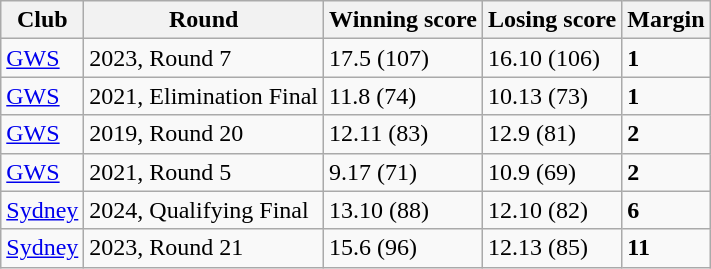<table class="wikitable">
<tr>
<th>Club</th>
<th>Round</th>
<th>Winning score</th>
<th>Losing score</th>
<th>Margin</th>
</tr>
<tr>
<td> <a href='#'>GWS</a></td>
<td>2023, Round 7</td>
<td>17.5 (107)</td>
<td>16.10 (106)</td>
<td><strong>1</strong></td>
</tr>
<tr>
<td> <a href='#'>GWS</a></td>
<td>2021, Elimination Final</td>
<td>11.8 (74)</td>
<td>10.13 (73)</td>
<td><strong>1</strong></td>
</tr>
<tr>
<td> <a href='#'>GWS</a></td>
<td>2019, Round 20</td>
<td>12.11 (83)</td>
<td>12.9 (81)</td>
<td><strong>2</strong></td>
</tr>
<tr>
<td> <a href='#'>GWS</a></td>
<td>2021, Round 5</td>
<td>9.17 (71)</td>
<td>10.9 (69)</td>
<td><strong>2</strong></td>
</tr>
<tr>
<td> <a href='#'>Sydney</a></td>
<td>2024, Qualifying Final</td>
<td>13.10 (88)</td>
<td>12.10 (82)</td>
<td><strong>6</strong></td>
</tr>
<tr>
<td> <a href='#'>Sydney</a></td>
<td>2023, Round 21</td>
<td>15.6 (96)</td>
<td>12.13 (85)</td>
<td><strong>11</strong></td>
</tr>
</table>
